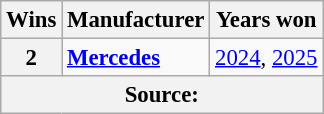<table class="wikitable" style="font-size: 95%;">
<tr>
<th>Wins</th>
<th>Manufacturer</th>
<th>Years won</th>
</tr>
<tr>
<th>2</th>
<td> <strong><a href='#'>Mercedes</a></strong></td>
<td><a href='#'>2024</a>, <a href='#'>2025</a></td>
</tr>
<tr>
<th colspan=3>Source:</th>
</tr>
</table>
